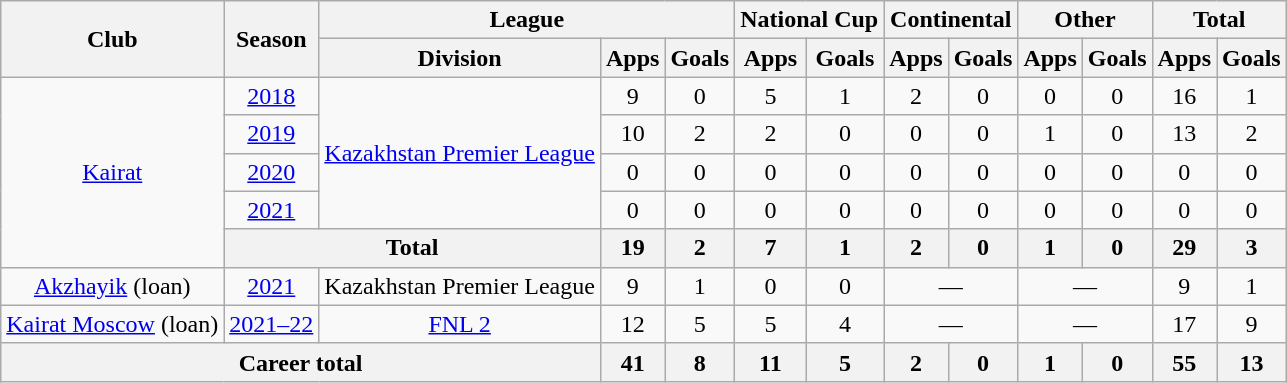<table class="wikitable" style="text-align:center">
<tr>
<th rowspan="2">Club</th>
<th rowspan="2">Season</th>
<th colspan="3">League</th>
<th colspan="2">National Cup</th>
<th colspan="2">Continental</th>
<th colspan="2">Other</th>
<th colspan="2">Total</th>
</tr>
<tr>
<th>Division</th>
<th>Apps</th>
<th>Goals</th>
<th>Apps</th>
<th>Goals</th>
<th>Apps</th>
<th>Goals</th>
<th>Apps</th>
<th>Goals</th>
<th>Apps</th>
<th>Goals</th>
</tr>
<tr>
<td rowspan="5"><a href='#'>Kairat</a></td>
<td><a href='#'>2018</a></td>
<td rowspan="4"><a href='#'>Kazakhstan Premier League</a></td>
<td>9</td>
<td>0</td>
<td>5</td>
<td>1</td>
<td>2</td>
<td>0</td>
<td>0</td>
<td>0</td>
<td>16</td>
<td>1</td>
</tr>
<tr>
<td><a href='#'>2019</a></td>
<td>10</td>
<td>2</td>
<td>2</td>
<td>0</td>
<td>0</td>
<td>0</td>
<td>1</td>
<td>0</td>
<td>13</td>
<td>2</td>
</tr>
<tr>
<td><a href='#'>2020</a></td>
<td>0</td>
<td>0</td>
<td>0</td>
<td>0</td>
<td>0</td>
<td>0</td>
<td>0</td>
<td>0</td>
<td>0</td>
<td>0</td>
</tr>
<tr>
<td><a href='#'>2021</a></td>
<td>0</td>
<td>0</td>
<td>0</td>
<td>0</td>
<td>0</td>
<td>0</td>
<td>0</td>
<td>0</td>
<td>0</td>
<td>0</td>
</tr>
<tr>
<th colspan="2">Total</th>
<th>19</th>
<th>2</th>
<th>7</th>
<th>1</th>
<th>2</th>
<th>0</th>
<th>1</th>
<th>0</th>
<th>29</th>
<th>3</th>
</tr>
<tr>
<td><a href='#'>Akzhayik</a> (loan)</td>
<td><a href='#'>2021</a></td>
<td>Kazakhstan Premier League</td>
<td>9</td>
<td>1</td>
<td>0</td>
<td>0</td>
<td colspan="2">—</td>
<td colspan="2">—</td>
<td>9</td>
<td>1</td>
</tr>
<tr>
<td><a href='#'>Kairat Moscow</a> (loan)</td>
<td><a href='#'>2021–22</a></td>
<td><a href='#'>FNL 2</a></td>
<td>12</td>
<td>5</td>
<td>5</td>
<td>4</td>
<td colspan="2">—</td>
<td colspan="2">—</td>
<td>17</td>
<td>9</td>
</tr>
<tr>
<th colspan="3">Career total</th>
<th>41</th>
<th>8</th>
<th>11</th>
<th>5</th>
<th>2</th>
<th>0</th>
<th>1</th>
<th>0</th>
<th>55</th>
<th>13</th>
</tr>
</table>
